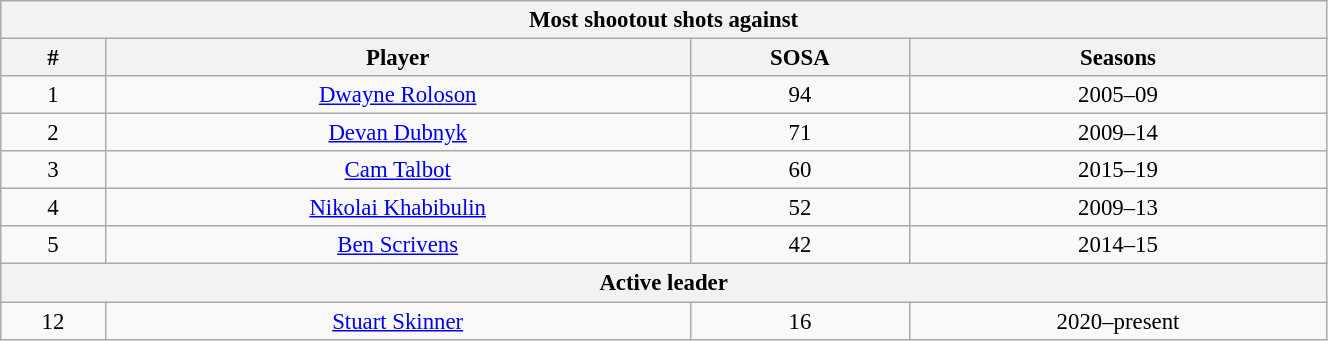<table class="wikitable" style="text-align: center; font-size: 95%" width="70%">
<tr>
<th colspan="4">Most shootout shots against</th>
</tr>
<tr>
<th>#</th>
<th>Player</th>
<th>SOSA</th>
<th>Seasons</th>
</tr>
<tr>
<td>1</td>
<td><a href='#'>Dwayne Roloson</a></td>
<td>94</td>
<td>2005–09</td>
</tr>
<tr>
<td>2</td>
<td><a href='#'>Devan Dubnyk</a></td>
<td>71</td>
<td>2009–14</td>
</tr>
<tr>
<td>3</td>
<td><a href='#'>Cam Talbot</a></td>
<td>60</td>
<td>2015–19</td>
</tr>
<tr>
<td>4</td>
<td><a href='#'>Nikolai Khabibulin</a></td>
<td>52</td>
<td>2009–13</td>
</tr>
<tr>
<td>5</td>
<td><a href='#'>Ben Scrivens</a></td>
<td>42</td>
<td>2014–15</td>
</tr>
<tr>
<th colspan="4">Active leader</th>
</tr>
<tr>
<td>12</td>
<td><a href='#'>Stuart Skinner</a></td>
<td>16</td>
<td>2020–present</td>
</tr>
</table>
